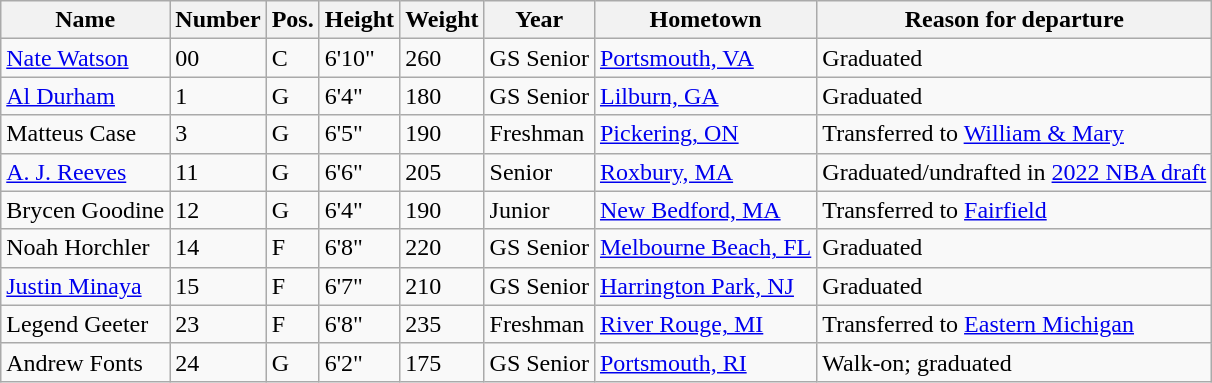<table class="wikitable sortable" border="1">
<tr>
<th>Name</th>
<th>Number</th>
<th>Pos.</th>
<th>Height</th>
<th>Weight</th>
<th>Year</th>
<th>Hometown</th>
<th class="unsortable">Reason for departure</th>
</tr>
<tr>
<td><a href='#'>Nate Watson</a></td>
<td>00</td>
<td>C</td>
<td>6'10"</td>
<td>260</td>
<td>GS Senior</td>
<td><a href='#'>Portsmouth, VA</a></td>
<td>Graduated</td>
</tr>
<tr>
<td><a href='#'>Al Durham</a></td>
<td>1</td>
<td>G</td>
<td>6'4"</td>
<td>180</td>
<td>GS Senior</td>
<td><a href='#'>Lilburn, GA</a></td>
<td>Graduated</td>
</tr>
<tr>
<td>Matteus Case</td>
<td>3</td>
<td>G</td>
<td>6'5"</td>
<td>190</td>
<td>Freshman</td>
<td><a href='#'>Pickering, ON</a></td>
<td>Transferred to <a href='#'>William & Mary</a></td>
</tr>
<tr>
<td><a href='#'>A. J. Reeves</a></td>
<td>11</td>
<td>G</td>
<td>6'6"</td>
<td>205</td>
<td>Senior</td>
<td><a href='#'>Roxbury, MA</a></td>
<td>Graduated/undrafted in <a href='#'>2022 NBA draft</a></td>
</tr>
<tr>
<td>Brycen Goodine</td>
<td>12</td>
<td>G</td>
<td>6'4"</td>
<td>190</td>
<td>Junior</td>
<td><a href='#'>New Bedford, MA</a></td>
<td>Transferred to <a href='#'>Fairfield</a></td>
</tr>
<tr>
<td>Noah Horchler</td>
<td>14</td>
<td>F</td>
<td>6'8"</td>
<td>220</td>
<td>GS Senior</td>
<td><a href='#'>Melbourne Beach, FL</a></td>
<td>Graduated</td>
</tr>
<tr>
<td><a href='#'>Justin Minaya</a></td>
<td>15</td>
<td>F</td>
<td>6'7"</td>
<td>210</td>
<td>GS Senior</td>
<td><a href='#'>Harrington Park, NJ</a></td>
<td>Graduated</td>
</tr>
<tr>
<td>Legend Geeter</td>
<td>23</td>
<td>F</td>
<td>6'8"</td>
<td>235</td>
<td>Freshman</td>
<td><a href='#'>River Rouge, MI</a></td>
<td>Transferred to <a href='#'>Eastern Michigan</a></td>
</tr>
<tr>
<td>Andrew Fonts</td>
<td>24</td>
<td>G</td>
<td>6'2"</td>
<td>175</td>
<td>GS Senior</td>
<td><a href='#'>Portsmouth, RI</a></td>
<td>Walk-on; graduated</td>
</tr>
</table>
